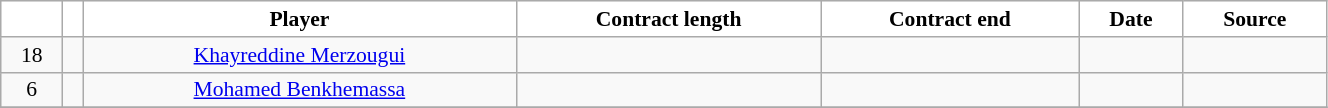<table class="wikitable sortable" style="width:70%; text-align:center; font-size:90%; text-align:centre;">
<tr>
<th style="background:white; color:black; text-align:center;"></th>
<th style="background:white; color:black; text-align:center;"></th>
<th style="background:white; color:black; text-align:center;">Player</th>
<th style="background:white; color:black; text-align:center;">Contract length</th>
<th style="background:white; color:black; text-align:center;">Contract end</th>
<th style="background:white; color:black; text-align:center;">Date</th>
<th style="background:white; color:black; text-align:center;">Source</th>
</tr>
<tr>
<td align=center>18</td>
<td align=center></td>
<td><a href='#'>Khayreddine Merzougui</a></td>
<td align=center></td>
<td align=center></td>
<td align=center></td>
<td align=center></td>
</tr>
<tr>
<td align=center>6</td>
<td align=center></td>
<td><a href='#'>Mohamed Benkhemassa</a></td>
<td align=center></td>
<td align=center></td>
<td align=center></td>
<td align=center></td>
</tr>
<tr>
</tr>
</table>
